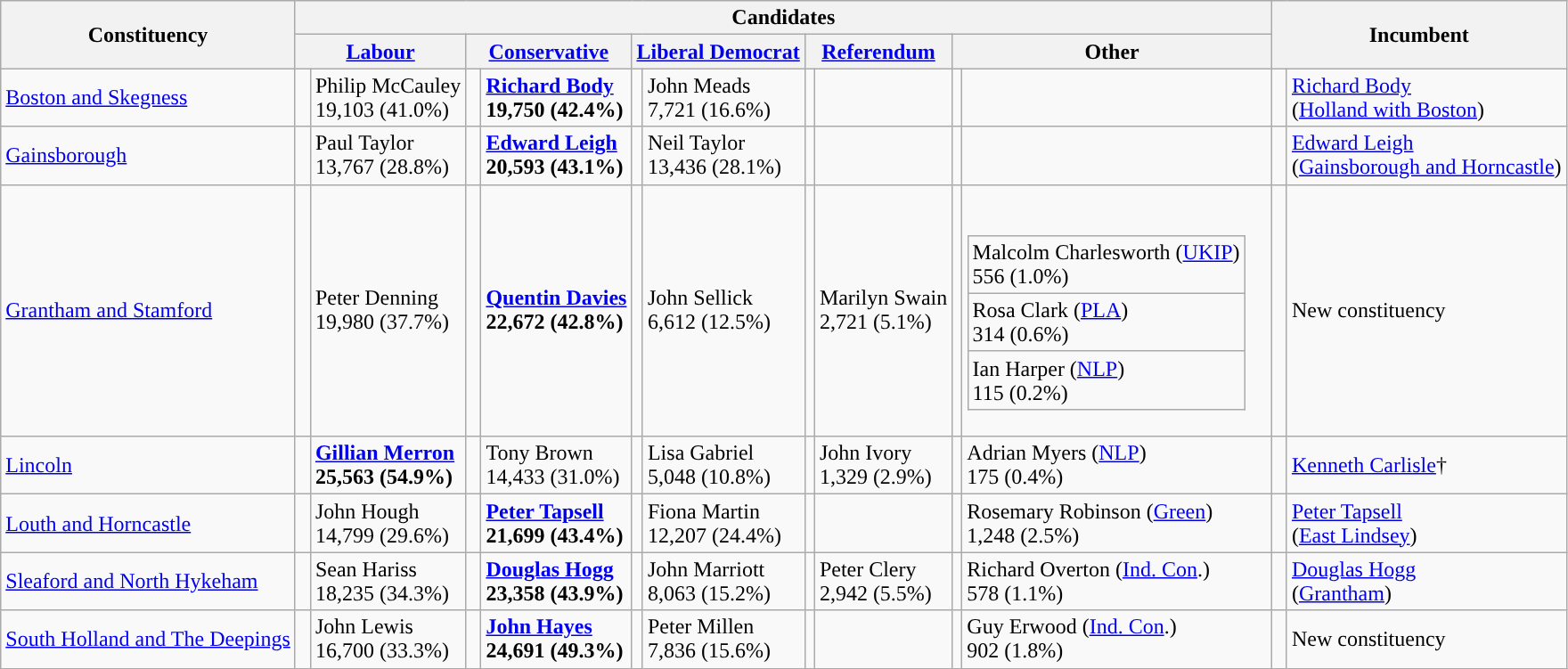<table class="wikitable">
<tr>
<th rowspan="2">Constituency</th>
<th colspan="10">Candidates</th>
<th colspan="2" rowspan="2">Incumbent</th>
</tr>
<tr>
<th colspan="2"><a href='#'>Labour</a></th>
<th colspan="2"><a href='#'>Conservative</a></th>
<th colspan="2"><a href='#'>Liberal Democrat</a></th>
<th colspan="2"><a href='#'>Referendum</a></th>
<th colspan="2">Other</th>
</tr>
<tr>
<td><a href='#'>Boston and Skegness</a></td>
<td></td>
<td>Philip McCauley<br>19,103 (41.0%)</td>
<td style="color:inherit;background:"> </td>
<td><strong><a href='#'>Richard Body</a></strong><br><strong>19,750 (42.4%)</strong></td>
<td></td>
<td>John Meads<br>7,721 (16.6%)</td>
<td></td>
<td></td>
<td></td>
<td></td>
<td style="color:inherit;background:"> </td>
<td><a href='#'>Richard Body</a><br>(<a href='#'>Holland with Boston</a>)</td>
</tr>
<tr>
<td><a href='#'>Gainsborough</a></td>
<td></td>
<td>Paul Taylor<br>13,767 (28.8%)</td>
<td style="color:inherit;background:"> </td>
<td><strong><a href='#'>Edward Leigh</a></strong><br><strong>20,593 (43.1%)</strong></td>
<td></td>
<td>Neil Taylor<br>13,436 (28.1%)</td>
<td></td>
<td></td>
<td></td>
<td></td>
<td style="color:inherit;background:"> </td>
<td><a href='#'>Edward Leigh</a><br>(<a href='#'>Gainsborough and Horncastle</a>)</td>
</tr>
<tr>
<td><a href='#'>Grantham and Stamford</a></td>
<td></td>
<td>Peter Denning<br>19,980 (37.7%)</td>
<td style="color:inherit;background:"> </td>
<td><strong><a href='#'>Quentin Davies</a></strong><br><strong>22,672 (42.8%)</strong></td>
<td></td>
<td>John Sellick<br>6,612 (12.5%)</td>
<td></td>
<td>Marilyn Swain<br>2,721 (5.1%)</td>
<td></td>
<td><br><table class="wikitable">
<tr>
<td>Malcolm Charlesworth (<a href='#'>UKIP</a>)<br>556 (1.0%)</td>
</tr>
<tr>
<td>Rosa Clark (<a href='#'>PLA</a>)<br>314 (0.6%)</td>
</tr>
<tr>
<td>Ian Harper (<a href='#'>NLP</a>)<br>115 (0.2%)</td>
</tr>
</table>
</td>
<td></td>
<td>New constituency</td>
</tr>
<tr>
<td><a href='#'>Lincoln</a></td>
<td style="color:inherit;background:"> </td>
<td><strong><a href='#'>Gillian Merron</a></strong><br><strong>25,563 (54.9%)</strong></td>
<td></td>
<td>Tony Brown<br>14,433 (31.0%)</td>
<td></td>
<td>Lisa Gabriel<br>5,048 (10.8%)</td>
<td></td>
<td>John Ivory<br>1,329 (2.9%)</td>
<td></td>
<td>Adrian Myers (<a href='#'>NLP</a>)<br>175 (0.4%)</td>
<td style="color:inherit;background:"> </td>
<td><a href='#'>Kenneth Carlisle</a>†</td>
</tr>
<tr>
<td><a href='#'>Louth and Horncastle</a></td>
<td></td>
<td>John Hough<br>14,799 (29.6%)</td>
<td style="color:inherit;background:"> </td>
<td><strong><a href='#'>Peter Tapsell</a></strong><br><strong>21,699 (43.4%)</strong></td>
<td></td>
<td>Fiona Martin<br>12,207 (24.4%)</td>
<td></td>
<td></td>
<td></td>
<td>Rosemary Robinson (<a href='#'>Green</a>)<br>1,248 (2.5%)</td>
<td style="color:inherit;background:"> </td>
<td><a href='#'>Peter Tapsell</a><br>(<a href='#'>East Lindsey</a>)</td>
</tr>
<tr>
<td><a href='#'>Sleaford and North Hykeham</a></td>
<td></td>
<td>Sean Hariss<br>18,235 (34.3%)</td>
<td style="color:inherit;background:"> </td>
<td><strong><a href='#'>Douglas Hogg</a></strong><br><strong>23,358 (43.9%)</strong></td>
<td></td>
<td>John Marriott<br>8,063 (15.2%)</td>
<td></td>
<td>Peter Clery<br>2,942 (5.5%)</td>
<td></td>
<td>Richard Overton (<a href='#'>Ind. Con</a>.)<br>578 (1.1%)</td>
<td style="color:inherit;background:"> </td>
<td><a href='#'>Douglas Hogg</a><br>(<a href='#'>Grantham</a>)</td>
</tr>
<tr>
<td><a href='#'>South Holland and The Deepings</a></td>
<td></td>
<td>John Lewis<br>16,700 (33.3%)</td>
<td style="color:inherit;background:"> </td>
<td><strong><a href='#'>John Hayes</a></strong><br><strong>24,691 (49.3%)</strong></td>
<td></td>
<td>Peter Millen<br>7,836 (15.6%)</td>
<td></td>
<td></td>
<td></td>
<td>Guy Erwood (<a href='#'>Ind. Con</a>.)<br>902 (1.8%)</td>
<td></td>
<td>New constituency</td>
</tr>
</table>
